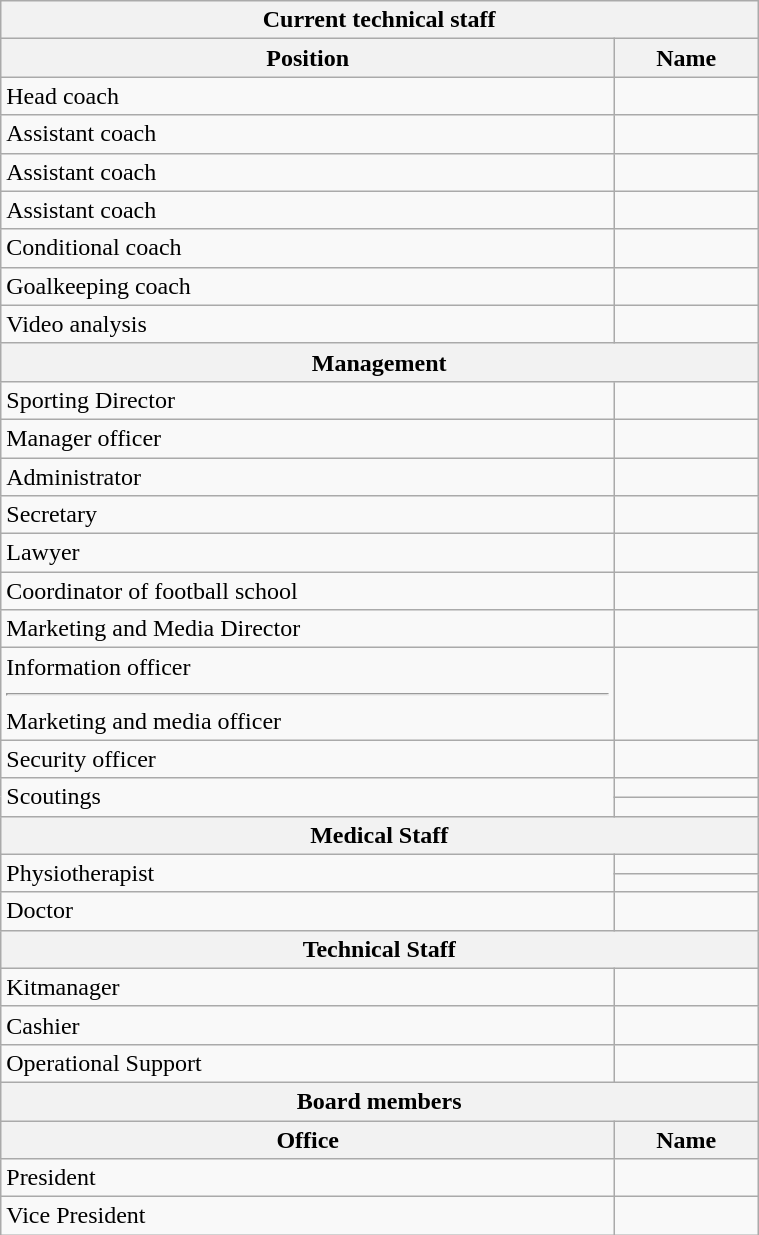<table class="wikitable" width=40% style="text-align:left;font-size:100%;">
<tr>
<th colspan="2">Current technical staff</th>
</tr>
<tr>
<th>Position</th>
<th>Name</th>
</tr>
<tr>
<td>Head coach</td>
<td> </td>
</tr>
<tr>
<td>Assistant coach</td>
<td> </td>
</tr>
<tr>
<td>Assistant coach</td>
<td> </td>
</tr>
<tr>
<td>Assistant coach</td>
<td> </td>
</tr>
<tr>
<td>Conditional coach</td>
<td> </td>
</tr>
<tr>
<td>Goalkeeping coach</td>
<td> </td>
</tr>
<tr>
<td>Video analysis</td>
<td> </td>
</tr>
<tr>
<th colspan="2">Management</th>
</tr>
<tr>
<td>Sporting Director</td>
<td> </td>
</tr>
<tr>
<td>Manager officer</td>
<td> </td>
</tr>
<tr>
<td>Administrator</td>
<td> </td>
</tr>
<tr>
<td>Secretary</td>
<td> </td>
</tr>
<tr>
<td>Lawyer</td>
<td> </td>
</tr>
<tr>
<td>Coordinator of football school</td>
<td> </td>
</tr>
<tr>
<td>Marketing and Media Director</td>
<td> </td>
</tr>
<tr>
<td>Information officer<hr>Marketing and media officer</td>
<td> </td>
</tr>
<tr>
<td>Security officer</td>
<td> </td>
</tr>
<tr>
<td rowspan="2">Scoutings</td>
<td> </td>
</tr>
<tr>
<td> </td>
</tr>
<tr>
<th colspan="2">Medical Staff</th>
</tr>
<tr>
<td rowspan="2">Physiotherapist</td>
<td> </td>
</tr>
<tr>
<td> </td>
</tr>
<tr>
<td>Doctor</td>
<td> </td>
</tr>
<tr>
<th colspan="3">Technical Staff</th>
</tr>
<tr>
<td>Kitmanager</td>
<td> </td>
</tr>
<tr>
<td>Cashier</td>
<td> </td>
</tr>
<tr>
<td>Operational Support</td>
<td> </td>
</tr>
<tr>
<th colspan="2">Board members</th>
</tr>
<tr>
<th>Office</th>
<th>Name</th>
</tr>
<tr>
<td>President</td>
<td> </td>
</tr>
<tr>
<td>Vice President</td>
<td> </td>
</tr>
</table>
